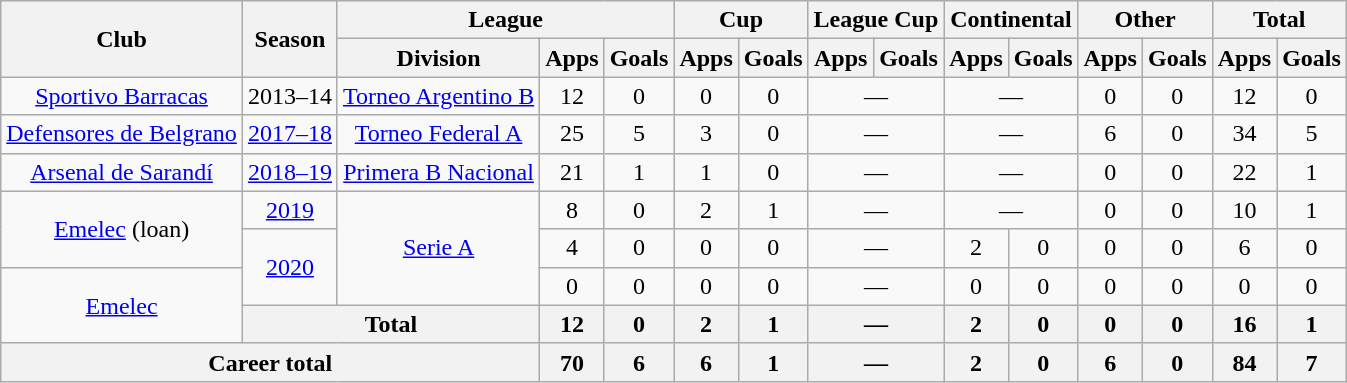<table class="wikitable" style="text-align:center">
<tr>
<th rowspan="2">Club</th>
<th rowspan="2">Season</th>
<th colspan="3">League</th>
<th colspan="2">Cup</th>
<th colspan="2">League Cup</th>
<th colspan="2">Continental</th>
<th colspan="2">Other</th>
<th colspan="2">Total</th>
</tr>
<tr>
<th>Division</th>
<th>Apps</th>
<th>Goals</th>
<th>Apps</th>
<th>Goals</th>
<th>Apps</th>
<th>Goals</th>
<th>Apps</th>
<th>Goals</th>
<th>Apps</th>
<th>Goals</th>
<th>Apps</th>
<th>Goals</th>
</tr>
<tr>
<td rowspan="1"><a href='#'>Sportivo Barracas</a></td>
<td>2013–14</td>
<td rowspan="1"><a href='#'>Torneo Argentino B</a></td>
<td>12</td>
<td>0</td>
<td>0</td>
<td>0</td>
<td colspan="2">—</td>
<td colspan="2">—</td>
<td>0</td>
<td>0</td>
<td>12</td>
<td>0</td>
</tr>
<tr>
<td rowspan="1"><a href='#'>Defensores de Belgrano</a></td>
<td><a href='#'>2017–18</a></td>
<td rowspan="1"><a href='#'>Torneo Federal A</a></td>
<td>25</td>
<td>5</td>
<td>3</td>
<td>0</td>
<td colspan="2">—</td>
<td colspan="2">—</td>
<td>6</td>
<td>0</td>
<td>34</td>
<td>5</td>
</tr>
<tr>
<td rowspan="1"><a href='#'>Arsenal de Sarandí</a></td>
<td><a href='#'>2018–19</a></td>
<td rowspan="1"><a href='#'>Primera B Nacional</a></td>
<td>21</td>
<td>1</td>
<td>1</td>
<td>0</td>
<td colspan="2">—</td>
<td colspan="2">—</td>
<td>0</td>
<td>0</td>
<td>22</td>
<td>1</td>
</tr>
<tr>
<td rowspan="2"><a href='#'>Emelec</a> (loan)</td>
<td><a href='#'>2019</a></td>
<td rowspan="3"><a href='#'>Serie A</a></td>
<td>8</td>
<td>0</td>
<td>2</td>
<td>1</td>
<td colspan="2">—</td>
<td colspan="2">—</td>
<td>0</td>
<td>0</td>
<td>10</td>
<td>1</td>
</tr>
<tr>
<td rowspan="2"><a href='#'>2020</a></td>
<td>4</td>
<td>0</td>
<td>0</td>
<td>0</td>
<td colspan="2">—</td>
<td>2</td>
<td>0</td>
<td>0</td>
<td>0</td>
<td>6</td>
<td>0</td>
</tr>
<tr>
<td rowspan="2"><a href='#'>Emelec</a></td>
<td>0</td>
<td>0</td>
<td>0</td>
<td>0</td>
<td colspan="2">—</td>
<td>0</td>
<td>0</td>
<td>0</td>
<td>0</td>
<td>0</td>
<td>0</td>
</tr>
<tr>
<th colspan="2">Total</th>
<th>12</th>
<th>0</th>
<th>2</th>
<th>1</th>
<th colspan="2">—</th>
<th>2</th>
<th>0</th>
<th>0</th>
<th>0</th>
<th>16</th>
<th>1</th>
</tr>
<tr>
<th colspan="3">Career total</th>
<th>70</th>
<th>6</th>
<th>6</th>
<th>1</th>
<th colspan="2">—</th>
<th>2</th>
<th>0</th>
<th>6</th>
<th>0</th>
<th>84</th>
<th>7</th>
</tr>
</table>
